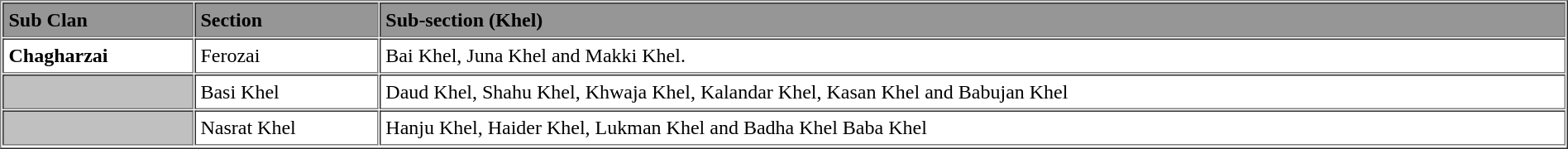<table border="1" cellspacing="1" cellpadding="4" width="100%">
<tr>
<td bgcolor = "#969696"><strong>Sub Clan</strong></td>
<td bgcolor = "#969696"><strong>Section</strong></td>
<td bgcolor = "#969696"><strong>Sub-section  (Khel)</strong></td>
</tr>
<tr>
<td><strong>Chagharzai</strong></td>
<td>Ferozai</td>
<td>Bai Khel, Juna Khel and Makki Khel.</td>
</tr>
<tr>
<td bgcolor = "#C0C0C0"> </td>
<td>Basi Khel</td>
<td>Daud Khel, Shahu Khel, Khwaja Khel, Kalandar Khel, Kasan Khel and Babujan Khel</td>
</tr>
<tr>
<td bgcolor = "#C0C0C0"> </td>
<td>Nasrat Khel</td>
<td>Hanju Khel, Haider Khel, Lukman Khel and Badha Khel Baba Khel</td>
</tr>
<tr>
</tr>
</table>
